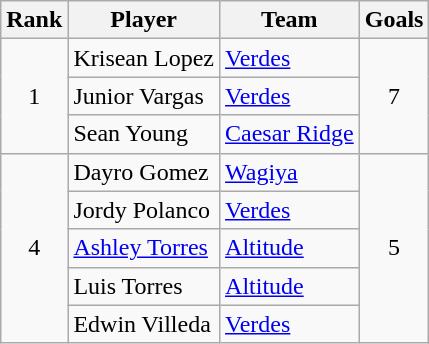<table class="wikitable" style="text-align:center">
<tr>
<th>Rank</th>
<th>Player</th>
<th>Team</th>
<th>Goals</th>
</tr>
<tr>
<td rowspan=3>1</td>
<td align="left"> Krisean Lopez</td>
<td align="left"><a href='#'>Verdes</a></td>
<td rowspan=3>7</td>
</tr>
<tr>
<td align="left"> Junior Vargas</td>
<td align="left"><a href='#'>Verdes</a></td>
</tr>
<tr>
<td align="left"> Sean Young</td>
<td align="left"><a href='#'>Caesar Ridge</a></td>
</tr>
<tr>
<td rowspan=5>4</td>
<td align="left"> Dayro Gomez</td>
<td align="left"><a href='#'>Wagiya</a></td>
<td rowspan=5>5</td>
</tr>
<tr>
<td align="left"> Jordy Polanco</td>
<td align="left"><a href='#'>Verdes</a></td>
</tr>
<tr>
<td align="left"> <a href='#'>Ashley Torres</a></td>
<td align="left"><a href='#'>Altitude</a></td>
</tr>
<tr>
<td align="left"> Luis Torres</td>
<td align="left"><a href='#'>Altitude</a></td>
</tr>
<tr>
<td align="left"> Edwin Villeda</td>
<td align="left"><a href='#'>Verdes</a></td>
</tr>
</table>
